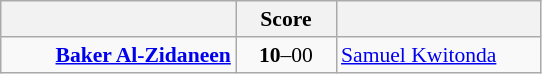<table class="wikitable" style="text-align: center; font-size:90% ">
<tr>
<th align="right" width="150"></th>
<th width="60">Score</th>
<th align="left" width="130"></th>
</tr>
<tr>
<td align=right><strong><a href='#'>Baker Al-Zidaneen</a></strong> </td>
<td align=center><strong>10</strong>–00</td>
<td align=left> <a href='#'>Samuel Kwitonda</a></td>
</tr>
</table>
